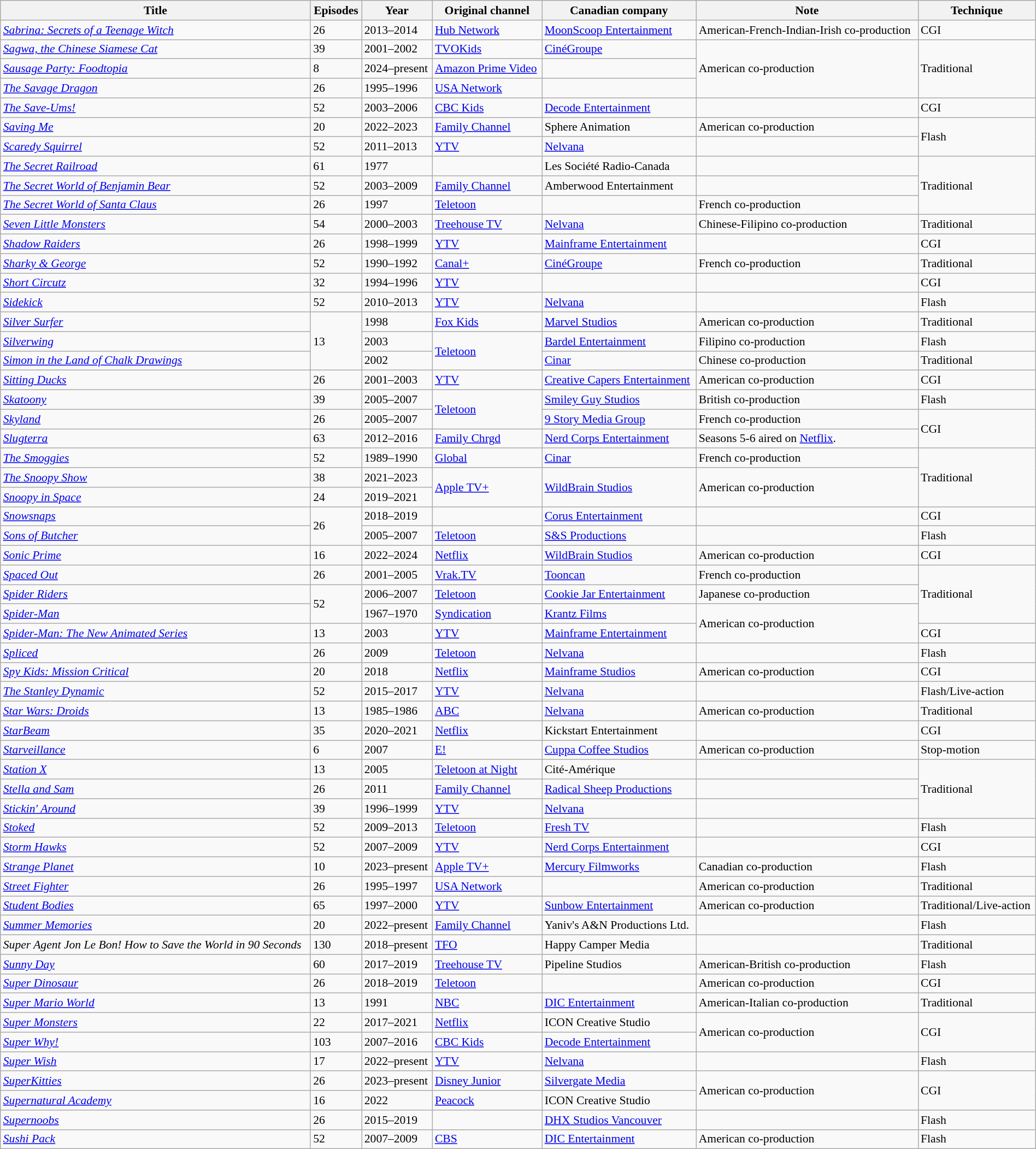<table class="wikitable sortable" style="text-align: left; font-size:90%; width:100%;">
<tr>
<th>Title</th>
<th>Episodes</th>
<th>Year</th>
<th>Original channel</th>
<th>Canadian company</th>
<th>Note</th>
<th>Technique</th>
</tr>
<tr>
<td><em><a href='#'>Sabrina: Secrets of a Teenage Witch</a></em></td>
<td>26</td>
<td>2013–2014</td>
<td><a href='#'>Hub Network</a></td>
<td><a href='#'>MoonScoop Entertainment</a></td>
<td>American-French-Indian-Irish co-production</td>
<td>CGI</td>
</tr>
<tr>
<td><em><a href='#'>Sagwa, the Chinese Siamese Cat</a></em></td>
<td>39</td>
<td>2001–2002</td>
<td><a href='#'>TVOKids</a></td>
<td><a href='#'>CinéGroupe</a></td>
<td rowspan="3">American co-production</td>
<td rowspan="3">Traditional</td>
</tr>
<tr>
<td><em><a href='#'>Sausage Party: Foodtopia</a></em></td>
<td>8</td>
<td>2024–present</td>
<td><a href='#'>Amazon Prime Video</a></td>
<td></td>
</tr>
<tr>
<td><em><a href='#'>The Savage Dragon</a></em></td>
<td>26</td>
<td>1995–1996</td>
<td><a href='#'>USA Network</a></td>
<td></td>
</tr>
<tr>
<td><em><a href='#'>The Save-Ums!</a></em></td>
<td>52</td>
<td>2003–2006</td>
<td><a href='#'>CBC Kids</a></td>
<td><a href='#'>Decode Entertainment</a></td>
<td></td>
<td>CGI</td>
</tr>
<tr>
<td><em><a href='#'>Saving Me</a></em></td>
<td>20</td>
<td>2022–2023</td>
<td><a href='#'>Family Channel</a></td>
<td>Sphere Animation</td>
<td>American co-production</td>
<td rowspan="2">Flash</td>
</tr>
<tr>
<td><em><a href='#'>Scaredy Squirrel</a></em></td>
<td>52</td>
<td>2011–2013</td>
<td><a href='#'>YTV</a></td>
<td><a href='#'>Nelvana</a></td>
<td></td>
</tr>
<tr>
<td><em><a href='#'>The Secret Railroad</a></em></td>
<td>61</td>
<td>1977</td>
<td></td>
<td>Les Société Radio-Canada</td>
<td></td>
<td rowspan="3">Traditional</td>
</tr>
<tr>
<td><em><a href='#'>The Secret World of Benjamin Bear</a></em></td>
<td>52</td>
<td>2003–2009</td>
<td><a href='#'>Family Channel</a></td>
<td>Amberwood Entertainment</td>
<td></td>
</tr>
<tr>
<td><em><a href='#'>The Secret World of Santa Claus</a></em></td>
<td>26</td>
<td>1997</td>
<td><a href='#'>Teletoon</a></td>
<td></td>
<td>French co-production</td>
</tr>
<tr>
<td><em><a href='#'>Seven Little Monsters</a></em></td>
<td>54</td>
<td>2000–2003</td>
<td><a href='#'>Treehouse TV</a></td>
<td><a href='#'>Nelvana</a></td>
<td>Chinese-Filipino co-production</td>
<td>Traditional</td>
</tr>
<tr>
<td><em><a href='#'>Shadow Raiders</a></em></td>
<td>26</td>
<td>1998–1999</td>
<td><a href='#'>YTV</a></td>
<td><a href='#'>Mainframe Entertainment</a></td>
<td></td>
<td>CGI</td>
</tr>
<tr>
<td><em><a href='#'>Sharky & George</a></em></td>
<td>52</td>
<td>1990–1992</td>
<td><a href='#'>Canal+</a></td>
<td><a href='#'>CinéGroupe</a></td>
<td>French co-production</td>
<td>Traditional</td>
</tr>
<tr>
<td><em><a href='#'>Short Circutz</a></em></td>
<td>32</td>
<td>1994–1996</td>
<td><a href='#'>YTV</a></td>
<td></td>
<td></td>
<td>CGI</td>
</tr>
<tr>
<td><em><a href='#'>Sidekick</a></em></td>
<td>52</td>
<td>2010–2013</td>
<td><a href='#'>YTV</a></td>
<td><a href='#'>Nelvana</a></td>
<td></td>
<td>Flash</td>
</tr>
<tr>
<td><em><a href='#'>Silver Surfer</a></em></td>
<td rowspan="3">13</td>
<td>1998</td>
<td><a href='#'>Fox Kids</a></td>
<td><a href='#'>Marvel Studios</a></td>
<td>American co-production</td>
<td>Traditional</td>
</tr>
<tr>
<td><em><a href='#'>Silverwing</a></em></td>
<td>2003</td>
<td rowspan="2"><a href='#'>Teletoon</a></td>
<td><a href='#'>Bardel Entertainment</a></td>
<td>Filipino co-production</td>
<td>Flash</td>
</tr>
<tr>
<td><em><a href='#'>Simon in the Land of Chalk Drawings</a></em></td>
<td>2002</td>
<td><a href='#'>Cinar</a></td>
<td>Chinese co-production</td>
<td>Traditional</td>
</tr>
<tr>
<td><em><a href='#'>Sitting Ducks</a></em></td>
<td>26</td>
<td>2001–2003</td>
<td><a href='#'>YTV</a></td>
<td><a href='#'>Creative Capers Entertainment</a></td>
<td>American co-production</td>
<td>CGI</td>
</tr>
<tr>
<td><em><a href='#'>Skatoony</a></em></td>
<td>39</td>
<td>2005–2007</td>
<td rowspan="2"><a href='#'>Teletoon</a></td>
<td><a href='#'>Smiley Guy Studios</a></td>
<td>British co-production</td>
<td>Flash</td>
</tr>
<tr>
<td><em><a href='#'>Skyland</a></em></td>
<td>26</td>
<td>2005–2007</td>
<td><a href='#'>9 Story Media Group</a></td>
<td>French co-production</td>
<td rowspan="2">CGI</td>
</tr>
<tr>
<td><em><a href='#'>Slugterra</a></em></td>
<td>63</td>
<td>2012–2016</td>
<td><a href='#'>Family Chrgd</a></td>
<td><a href='#'>Nerd Corps Entertainment</a></td>
<td>Seasons 5-6 aired on <a href='#'>Netflix</a>.</td>
</tr>
<tr>
<td><em><a href='#'>The Smoggies</a></em></td>
<td>52</td>
<td>1989–1990</td>
<td><a href='#'>Global</a></td>
<td><a href='#'>Cinar</a></td>
<td>French co-production</td>
<td rowspan="3">Traditional</td>
</tr>
<tr>
<td><em><a href='#'>The Snoopy Show</a></em></td>
<td>38</td>
<td>2021–2023</td>
<td rowspan="2"><a href='#'>Apple TV+</a></td>
<td rowspan="2"><a href='#'>WildBrain Studios</a></td>
<td rowspan="2">American co-production</td>
</tr>
<tr>
<td><em><a href='#'>Snoopy in Space</a></em></td>
<td>24</td>
<td>2019–2021</td>
</tr>
<tr>
<td><em><a href='#'>Snowsnaps</a></em></td>
<td rowspan="2">26</td>
<td>2018–2019</td>
<td></td>
<td><a href='#'>Corus Entertainment</a></td>
<td></td>
<td>CGI</td>
</tr>
<tr>
<td><em><a href='#'>Sons of Butcher</a></em></td>
<td>2005–2007</td>
<td><a href='#'>Teletoon</a></td>
<td><a href='#'>S&S Productions</a></td>
<td></td>
<td>Flash</td>
</tr>
<tr>
<td><em><a href='#'>Sonic Prime</a></em></td>
<td>16</td>
<td>2022–2024</td>
<td><a href='#'>Netflix</a></td>
<td><a href='#'>WildBrain Studios</a></td>
<td>American co-production</td>
<td>CGI</td>
</tr>
<tr>
<td><em><a href='#'>Spaced Out</a></em></td>
<td>26</td>
<td>2001–2005</td>
<td><a href='#'>Vrak.TV</a></td>
<td><a href='#'>Tooncan</a></td>
<td>French co-production</td>
<td rowspan="3">Traditional</td>
</tr>
<tr>
<td><em><a href='#'>Spider Riders</a></em></td>
<td rowspan="2">52</td>
<td>2006–2007</td>
<td><a href='#'>Teletoon</a></td>
<td><a href='#'>Cookie Jar Entertainment</a></td>
<td>Japanese co-production</td>
</tr>
<tr>
<td><em><a href='#'>Spider-Man</a></em></td>
<td>1967–1970</td>
<td><a href='#'>Syndication</a></td>
<td><a href='#'>Krantz Films</a></td>
<td rowspan="2">American co-production</td>
</tr>
<tr>
<td><em><a href='#'>Spider-Man: The New Animated Series</a></em></td>
<td>13</td>
<td>2003</td>
<td><a href='#'>YTV</a></td>
<td><a href='#'>Mainframe Entertainment</a></td>
<td>CGI</td>
</tr>
<tr>
<td><em><a href='#'>Spliced</a></em></td>
<td>26</td>
<td>2009</td>
<td><a href='#'>Teletoon</a></td>
<td><a href='#'>Nelvana</a></td>
<td></td>
<td>Flash</td>
</tr>
<tr>
<td><em><a href='#'>Spy Kids: Mission Critical</a></em></td>
<td>20</td>
<td>2018</td>
<td><a href='#'>Netflix</a></td>
<td><a href='#'>Mainframe Studios</a></td>
<td>American co-production</td>
<td>CGI</td>
</tr>
<tr>
<td><em><a href='#'>The Stanley Dynamic</a></em></td>
<td>52</td>
<td>2015–2017</td>
<td><a href='#'>YTV</a></td>
<td><a href='#'>Nelvana</a></td>
<td></td>
<td>Flash/Live-action</td>
</tr>
<tr>
<td><em><a href='#'>Star Wars: Droids</a></em></td>
<td>13</td>
<td>1985–1986</td>
<td><a href='#'>ABC</a></td>
<td><a href='#'>Nelvana</a></td>
<td>American co-production</td>
<td>Traditional</td>
</tr>
<tr>
<td><em><a href='#'>StarBeam</a></em></td>
<td>35</td>
<td>2020–2021</td>
<td><a href='#'>Netflix</a></td>
<td>Kickstart Entertainment</td>
<td></td>
<td>CGI</td>
</tr>
<tr>
<td><em><a href='#'>Starveillance</a></em></td>
<td>6</td>
<td>2007</td>
<td><a href='#'>E!</a></td>
<td><a href='#'>Cuppa Coffee Studios</a></td>
<td>American co-production</td>
<td>Stop-motion</td>
</tr>
<tr>
<td><em><a href='#'>Station X</a></em></td>
<td>13</td>
<td>2005</td>
<td><a href='#'>Teletoon at Night</a></td>
<td>Cité-Amérique</td>
<td></td>
<td rowspan="3">Traditional</td>
</tr>
<tr>
<td><em><a href='#'>Stella and Sam</a></em></td>
<td>26</td>
<td>2011</td>
<td><a href='#'>Family Channel</a></td>
<td><a href='#'>Radical Sheep Productions</a></td>
<td></td>
</tr>
<tr>
<td><em><a href='#'>Stickin' Around</a></em></td>
<td>39</td>
<td>1996–1999</td>
<td><a href='#'>YTV</a></td>
<td><a href='#'>Nelvana</a></td>
<td></td>
</tr>
<tr>
<td><em><a href='#'>Stoked</a></em></td>
<td>52</td>
<td>2009–2013</td>
<td><a href='#'>Teletoon</a></td>
<td><a href='#'>Fresh TV</a></td>
<td></td>
<td>Flash</td>
</tr>
<tr>
<td><em><a href='#'>Storm Hawks</a></em></td>
<td>52</td>
<td>2007–2009</td>
<td><a href='#'>YTV</a></td>
<td><a href='#'>Nerd Corps Entertainment</a></td>
<td></td>
<td>CGI</td>
</tr>
<tr>
<td><em><a href='#'>Strange Planet</a></em></td>
<td>10</td>
<td>2023–present</td>
<td><a href='#'>Apple TV+</a></td>
<td><a href='#'>Mercury Filmworks</a></td>
<td>Canadian co-production</td>
<td>Flash</td>
</tr>
<tr>
<td><em><a href='#'>Street Fighter</a></em></td>
<td>26</td>
<td>1995–1997</td>
<td><a href='#'>USA Network</a></td>
<td></td>
<td>American co-production</td>
<td>Traditional</td>
</tr>
<tr>
<td><em><a href='#'>Student Bodies</a></em></td>
<td>65</td>
<td>1997–2000</td>
<td><a href='#'>YTV</a></td>
<td><a href='#'>Sunbow Entertainment</a></td>
<td>American co-production</td>
<td>Traditional/Live-action</td>
</tr>
<tr>
<td><em><a href='#'>Summer Memories</a></em></td>
<td>20</td>
<td>2022–present</td>
<td><a href='#'>Family Channel</a></td>
<td>Yaniv's A&N Productions Ltd.</td>
<td></td>
<td>Flash</td>
</tr>
<tr>
<td><em>Super Agent Jon Le Bon! How to Save the World in 90 Seconds</em></td>
<td>130</td>
<td>2018–present</td>
<td><a href='#'>TFO</a></td>
<td>Happy Camper Media</td>
<td></td>
<td>Traditional</td>
</tr>
<tr>
<td><em><a href='#'>Sunny Day</a></em></td>
<td>60</td>
<td>2017–2019</td>
<td><a href='#'>Treehouse TV</a></td>
<td>Pipeline Studios</td>
<td>American-British co-production</td>
<td>Flash</td>
</tr>
<tr>
<td><em><a href='#'>Super Dinosaur</a></em></td>
<td>26</td>
<td>2018–2019</td>
<td><a href='#'>Teletoon</a></td>
<td></td>
<td>American co-production</td>
<td>CGI</td>
</tr>
<tr>
<td><em><a href='#'>Super Mario World</a></em></td>
<td>13</td>
<td>1991</td>
<td><a href='#'>NBC</a></td>
<td><a href='#'>DIC Entertainment</a></td>
<td>American-Italian co-production</td>
<td>Traditional</td>
</tr>
<tr>
<td><em><a href='#'>Super Monsters</a></em></td>
<td>22</td>
<td>2017–2021</td>
<td><a href='#'>Netflix</a></td>
<td>ICON Creative Studio</td>
<td rowspan="2">American co-production</td>
<td rowspan="2">CGI</td>
</tr>
<tr>
<td><em><a href='#'>Super Why!</a></em></td>
<td>103</td>
<td>2007–2016</td>
<td><a href='#'>CBC Kids</a></td>
<td><a href='#'>Decode Entertainment</a></td>
</tr>
<tr>
<td><em><a href='#'>Super Wish</a></em></td>
<td>17</td>
<td>2022–present</td>
<td><a href='#'>YTV</a></td>
<td><a href='#'>Nelvana</a></td>
<td></td>
<td>Flash</td>
</tr>
<tr>
<td><em><a href='#'>SuperKitties</a></em></td>
<td>26</td>
<td>2023–present</td>
<td><a href='#'>Disney Junior</a></td>
<td><a href='#'>Silvergate Media</a></td>
<td rowspan="2">American co-production</td>
<td rowspan="2">CGI</td>
</tr>
<tr>
<td><em><a href='#'>Supernatural Academy</a></em></td>
<td>16</td>
<td>2022</td>
<td><a href='#'>Peacock</a></td>
<td>ICON Creative Studio</td>
</tr>
<tr>
<td><em><a href='#'>Supernoobs</a></em></td>
<td>26</td>
<td>2015–2019</td>
<td></td>
<td><a href='#'>DHX Studios Vancouver</a></td>
<td></td>
<td>Flash</td>
</tr>
<tr>
<td><em><a href='#'>Sushi Pack</a></em></td>
<td>52</td>
<td>2007–2009</td>
<td><a href='#'>CBS</a></td>
<td><a href='#'>DIC Entertainment</a></td>
<td>American co-production</td>
<td>Flash</td>
</tr>
</table>
